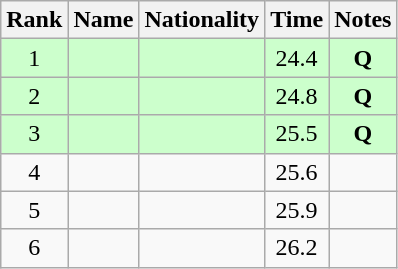<table class="wikitable sortable" style="text-align:center">
<tr>
<th>Rank</th>
<th>Name</th>
<th>Nationality</th>
<th>Time</th>
<th>Notes</th>
</tr>
<tr bgcolor=ccffcc>
<td>1</td>
<td align=left></td>
<td align=left></td>
<td>24.4</td>
<td><strong>Q</strong></td>
</tr>
<tr bgcolor=ccffcc>
<td>2</td>
<td align=left></td>
<td align=left></td>
<td>24.8</td>
<td><strong>Q</strong></td>
</tr>
<tr bgcolor=ccffcc>
<td>3</td>
<td align=left></td>
<td align=left></td>
<td>25.5</td>
<td><strong>Q</strong></td>
</tr>
<tr>
<td>4</td>
<td align=left></td>
<td align=left></td>
<td>25.6</td>
<td></td>
</tr>
<tr>
<td>5</td>
<td align=left></td>
<td align=left></td>
<td>25.9</td>
<td></td>
</tr>
<tr>
<td>6</td>
<td align=left></td>
<td align=left></td>
<td>26.2</td>
<td></td>
</tr>
</table>
